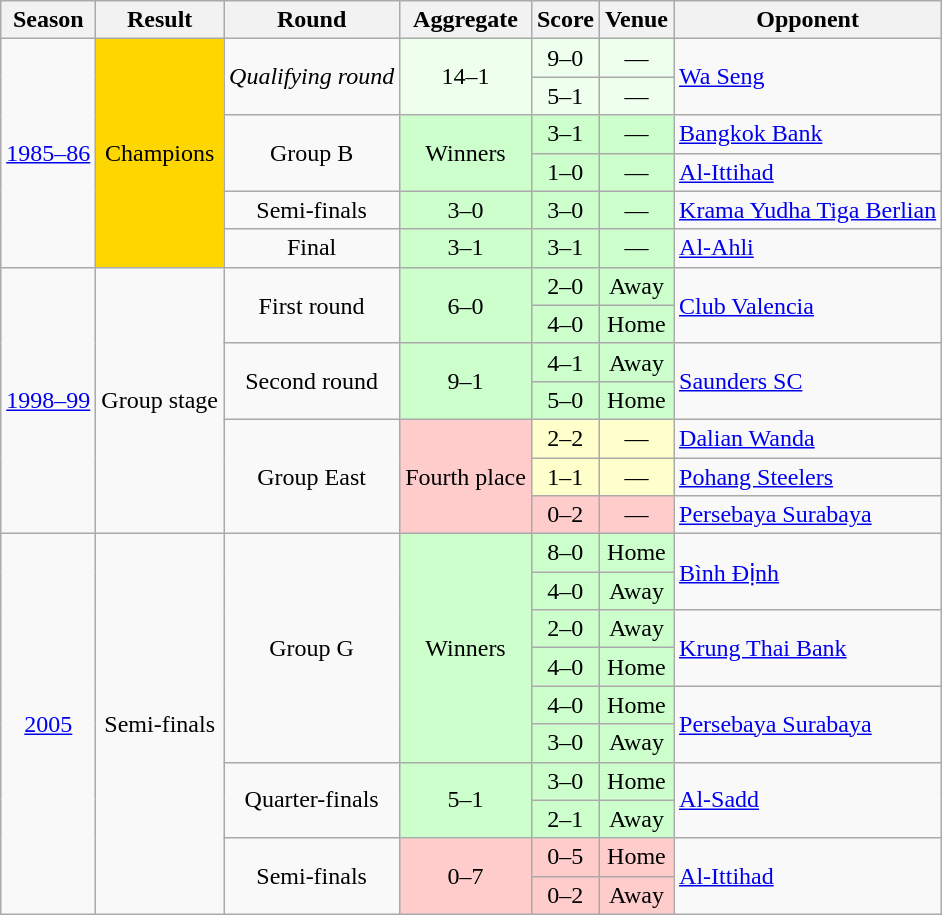<table class="wikitable sticky-table-row1" style="text-align:center;">
<tr>
<th>Season</th>
<th>Result</th>
<th>Round</th>
<th>Aggregate</th>
<th>Score</th>
<th>Venue</th>
<th>Opponent</th>
</tr>
<tr>
<td rowspan="6"><a href='#'>1985–86</a></td>
<td rowspan="6" style="background:gold">Champions</td>
<td rowspan="2"><em>Qualifying round</em></td>
<td rowspan="2" style="background:#efe">14–1</td>
<td style="background:#efe">9–0</td>
<td style="background:#efe">—</td>
<td rowspan="2" align="left"> <a href='#'>Wa Seng</a></td>
</tr>
<tr>
<td style="background:#efe">5–1</td>
<td style="background:#efe">—</td>
</tr>
<tr>
<td rowspan=2>Group B</td>
<td rowspan="2" style="background:#cfc">Winners</td>
<td style="background:#cfc">3–1</td>
<td style="background:#cfc">—</td>
<td align="left"> <a href='#'>Bangkok Bank</a></td>
</tr>
<tr>
<td style="background:#cfc">1–0</td>
<td style="background:#cfc">—</td>
<td align="left"> <a href='#'>Al-Ittihad</a></td>
</tr>
<tr>
<td>Semi-finals</td>
<td style="background:#cfc">3–0</td>
<td style="background:#cfc">3–0</td>
<td style="background:#cfc">—</td>
<td align="left"> <a href='#'>Krama Yudha Tiga Berlian</a></td>
</tr>
<tr>
<td>Final</td>
<td style="background:#cfc">3–1</td>
<td style="background:#cfc">3–1 </td>
<td style="background:#cfc">—</td>
<td align="left"> <a href='#'>Al-Ahli</a></td>
</tr>
<tr>
<td rowspan="7"><a href='#'>1998–99</a></td>
<td rowspan="7">Group stage</td>
<td rowspan="2">First round</td>
<td rowspan="2" style="background:#cfc">6–0</td>
<td style="background:#cfc">2–0</td>
<td style="background:#cfc">Away</td>
<td rowspan="2" align="left"> <a href='#'>Club Valencia</a></td>
</tr>
<tr>
<td style="background:#cfc">4–0</td>
<td style="background:#cfc">Home</td>
</tr>
<tr>
<td rowspan="2">Second round</td>
<td rowspan="2" style="background:#cfc">9–1</td>
<td style="background:#cfc">4–1</td>
<td style="background:#cfc">Away</td>
<td rowspan="2" align="left"> <a href='#'>Saunders SC</a></td>
</tr>
<tr>
<td style="background:#cfc">5–0</td>
<td style="background:#cfc">Home</td>
</tr>
<tr>
<td rowspan=3>Group East</td>
<td rowspan="3" style="background:#fcc">Fourth place</td>
<td style="background:#ffc">2–2</td>
<td style="background:#ffc">—</td>
<td align="left"> <a href='#'>Dalian Wanda</a></td>
</tr>
<tr>
<td style="background:#ffc">1–1</td>
<td style="background:#ffc">—</td>
<td align="left"> <a href='#'>Pohang Steelers</a></td>
</tr>
<tr>
<td style="background:#fcc">0–2</td>
<td style="background:#fcc">—</td>
<td align="left"> <a href='#'>Persebaya Surabaya</a></td>
</tr>
<tr>
<td rowspan="10"><a href='#'>2005</a></td>
<td rowspan="10">Semi-finals</td>
<td rowspan="6">Group G</td>
<td rowspan="6" style="background:#cfc">Winners</td>
<td style="background:#cfc">8–0</td>
<td style="background:#cfc">Home</td>
<td rowspan="2" align="left"> <a href='#'>Bình Định</a></td>
</tr>
<tr>
<td style="background:#cfc">4–0</td>
<td style="background:#cfc">Away</td>
</tr>
<tr>
<td style="background:#cfc">2–0</td>
<td style="background:#cfc">Away</td>
<td rowspan="2" align="left"> <a href='#'>Krung Thai Bank</a></td>
</tr>
<tr>
<td style="background:#cfc">4–0</td>
<td style="background:#cfc">Home</td>
</tr>
<tr>
<td style="background:#cfc">4–0</td>
<td style="background:#cfc">Home</td>
<td rowspan="2" align="left"> <a href='#'>Persebaya Surabaya</a></td>
</tr>
<tr>
<td style="background:#cfc">3–0</td>
<td style="background:#cfc">Away</td>
</tr>
<tr>
<td rowspan="2">Quarter-finals</td>
<td rowspan="2" style="background:#cfc">5–1</td>
<td style="background:#cfc">3–0</td>
<td style="background:#cfc">Home</td>
<td rowspan="2" align="left"> <a href='#'>Al-Sadd</a></td>
</tr>
<tr>
<td style="background:#cfc">2–1</td>
<td style="background:#cfc">Away</td>
</tr>
<tr>
<td rowspan="2">Semi-finals</td>
<td rowspan="2" style="background:#fcc">0–7</td>
<td style="background:#fcc">0–5</td>
<td style="background:#fcc">Home</td>
<td rowspan="2" align="left"> <a href='#'>Al-Ittihad</a></td>
</tr>
<tr>
<td style="background:#fcc">0–2</td>
<td style="background:#fcc">Away</td>
</tr>
</table>
